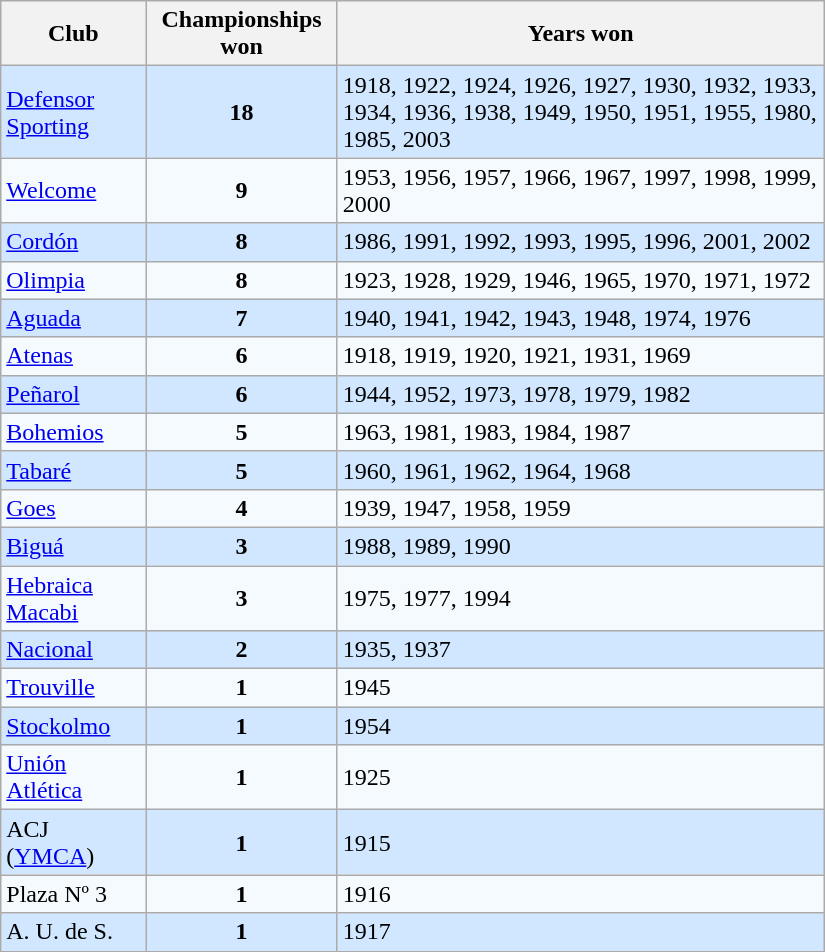<table class="wikitable sortable"  style="text-align:left" width="550px">
<tr>
<th>Club</th>
<th>Championships won</th>
<th>Years won</th>
</tr>
<tr align=left bgcolor=#D0E7FF>
<td><a href='#'>Defensor Sporting</a></td>
<td align=center><strong>18</strong></td>
<td>1918, 1922, 1924, 1926, 1927, 1930, 1932, 1933, 1934, 1936, 1938, 1949, 1950, 1951, 1955, 1980, 1985, 2003</td>
</tr>
<tr align=left bgcolor=#F5FAFF>
<td> <a href='#'>Welcome</a></td>
<td align=center><strong>9</strong></td>
<td>1953, 1956, 1957, 1966, 1967, 1997, 1998, 1999, 2000</td>
</tr>
<tr align=left bgcolor=#D0E7FF>
<td> <a href='#'>Cordón</a></td>
<td align=center><strong>8</strong></td>
<td>1986, 1991, 1992, 1993, 1995, 1996, 2001, 2002</td>
</tr>
<tr align=left bgcolor=#F5FAFF>
<td> <a href='#'>Olimpia</a></td>
<td align=center><strong>8</strong></td>
<td>1923, 1928, 1929, 1946, 1965, 1970, 1971, 1972</td>
</tr>
<tr align=left bgcolor=#D0E7FF>
<td> <a href='#'>Aguada</a></td>
<td align=center><strong>7</strong></td>
<td>1940, 1941, 1942, 1943, 1948, 1974, 1976</td>
</tr>
<tr align=left bgcolor=#F5FAFF>
<td> <a href='#'>Atenas</a></td>
<td align=center><strong>6</strong></td>
<td>1918, 1919, 1920, 1921, 1931, 1969</td>
</tr>
<tr align=left bgcolor=#D0E7FF>
<td> <a href='#'>Peñarol</a></td>
<td align=center><strong>6</strong></td>
<td>1944, 1952, 1973, 1978, 1979, 1982</td>
</tr>
<tr align=left bgcolor=#F5FAFF>
<td> <a href='#'>Bohemios</a></td>
<td align=center><strong>5</strong></td>
<td>1963, 1981, 1983, 1984, 1987</td>
</tr>
<tr align=left bgcolor=#D0E7FF>
<td> <a href='#'>Tabaré</a></td>
<td align=center><strong>5</strong></td>
<td>1960, 1961, 1962, 1964, 1968</td>
</tr>
<tr align=left bgcolor=#F5FAFF>
<td> <a href='#'>Goes</a></td>
<td align=center><strong>4</strong></td>
<td>1939, 1947, 1958, 1959</td>
</tr>
<tr align=left bgcolor=#D0E7FF>
<td> <a href='#'>Biguá</a></td>
<td align=center><strong>3</strong></td>
<td>1988, 1989, 1990</td>
</tr>
<tr align=left bgcolor=#F5FAFF>
<td> <a href='#'>Hebraica Macabi</a></td>
<td align=center><strong>3</strong></td>
<td>1975, 1977, 1994</td>
</tr>
<tr align=left bgcolor=#D0E7FF>
<td> <a href='#'>Nacional</a></td>
<td align=center><strong>2</strong></td>
<td>1935, 1937</td>
</tr>
<tr align=left bgcolor=#F5FAFF>
<td> <a href='#'>Trouville</a></td>
<td align=center><strong>1</strong></td>
<td>1945</td>
</tr>
<tr align=left bgcolor=#D0E7FF>
<td> <a href='#'>Stockolmo</a></td>
<td align=center><strong>1</strong></td>
<td>1954</td>
</tr>
<tr align=left bgcolor=#F5FAFF>
<td> <a href='#'>Unión Atlética</a></td>
<td align=center><strong>1</strong></td>
<td>1925</td>
</tr>
<tr align=left bgcolor=#D0E7FF>
<td> ACJ (<a href='#'>YMCA</a>)</td>
<td align=center><strong>1</strong></td>
<td>1915</td>
</tr>
<tr align=left bgcolor=#F5FAFF>
<td> Plaza Nº 3</td>
<td align=center><strong>1</strong></td>
<td>1916</td>
</tr>
<tr align=left bgcolor=#D0E7FF>
<td> A. U. de S.</td>
<td align=center><strong>1</strong></td>
<td>1917</td>
</tr>
</table>
